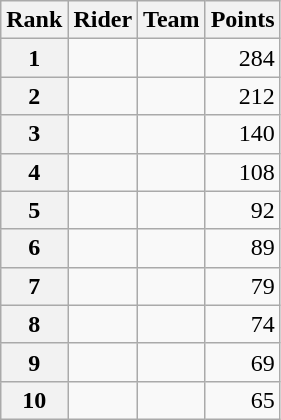<table class="wikitable">
<tr>
<th scope="col">Rank</th>
<th scope="col">Rider</th>
<th scope="col">Team</th>
<th scope="col">Points</th>
</tr>
<tr>
<th scope="row">1</th>
<td> </td>
<td></td>
<td style="text-align:right;">284</td>
</tr>
<tr>
<th scope="row">2</th>
<td> </td>
<td></td>
<td style="text-align:right;">212</td>
</tr>
<tr>
<th scope="row">3</th>
<td></td>
<td></td>
<td style="text-align:right;">140</td>
</tr>
<tr>
<th scope="row">4</th>
<td></td>
<td></td>
<td style="text-align:right;">108</td>
</tr>
<tr>
<th scope="row">5</th>
<td></td>
<td></td>
<td style="text-align:right;">92</td>
</tr>
<tr>
<th scope="row">6</th>
<td></td>
<td></td>
<td style="text-align:right;">89</td>
</tr>
<tr>
<th scope="row">7</th>
<td></td>
<td></td>
<td style="text-align:right;">79</td>
</tr>
<tr>
<th scope="row">8</th>
<td></td>
<td></td>
<td style="text-align:right;">74</td>
</tr>
<tr>
<th scope="row">9</th>
<td> </td>
<td></td>
<td style="text-align:right;">69</td>
</tr>
<tr>
<th scope="row">10</th>
<td></td>
<td></td>
<td style="text-align:right;">65</td>
</tr>
</table>
